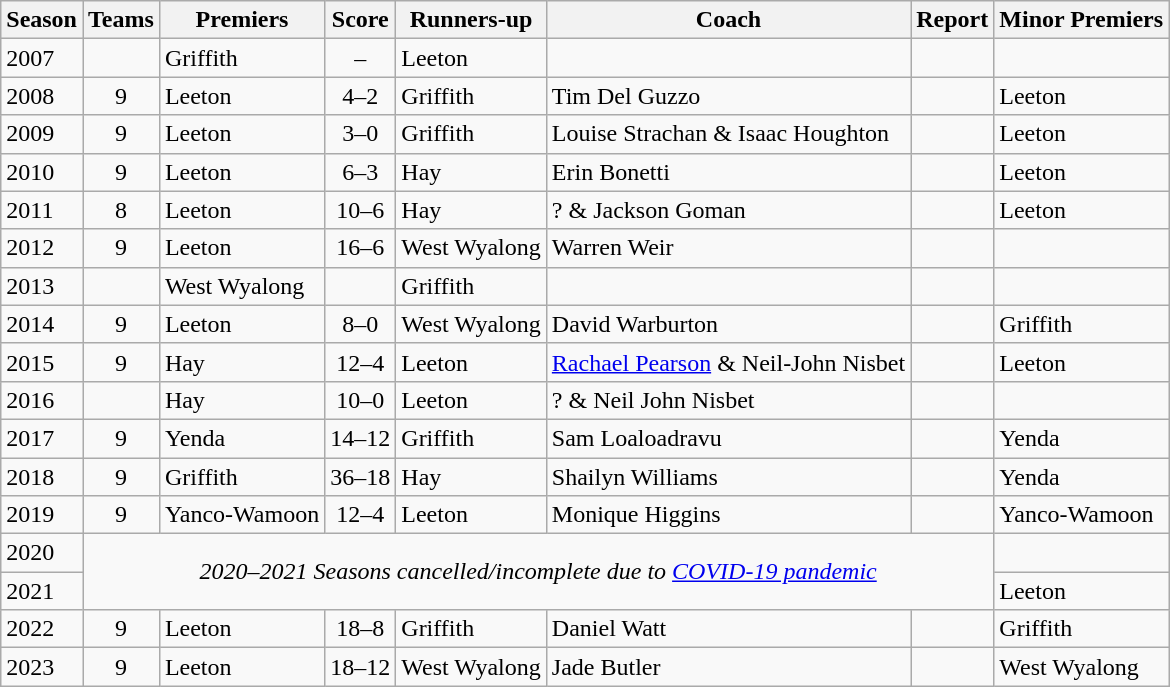<table class="wikitable sortable">
<tr>
<th>Season</th>
<th>Teams</th>
<th>Premiers</th>
<th>Score</th>
<th>Runners-up</th>
<th>Coach</th>
<th>Report</th>
<th>Minor Premiers</th>
</tr>
<tr>
<td>2007</td>
<td align=center></td>
<td> Griffith</td>
<td align=center>–</td>
<td> Leeton</td>
<td></td>
<td></td>
<td></td>
</tr>
<tr>
<td>2008</td>
<td align=center>9</td>
<td> Leeton</td>
<td align=center>4–2</td>
<td> Griffith</td>
<td>Tim Del Guzzo</td>
<td></td>
<td> Leeton</td>
</tr>
<tr>
<td>2009</td>
<td align=center>9</td>
<td> Leeton</td>
<td align=center>3–0</td>
<td> Griffith</td>
<td>Louise Strachan & Isaac Houghton</td>
<td></td>
<td> Leeton</td>
</tr>
<tr>
<td>2010</td>
<td align=center>9</td>
<td> Leeton</td>
<td align=center>6–3</td>
<td> Hay</td>
<td>Erin Bonetti</td>
<td></td>
<td> Leeton</td>
</tr>
<tr>
<td>2011</td>
<td align=center>8</td>
<td> Leeton</td>
<td align=center>10–6</td>
<td> Hay</td>
<td>? & Jackson Goman</td>
<td></td>
<td> Leeton</td>
</tr>
<tr>
<td>2012</td>
<td align=center>9</td>
<td> Leeton</td>
<td align=center>16–6</td>
<td> West Wyalong</td>
<td>Warren Weir</td>
<td></td>
<td></td>
</tr>
<tr>
<td>2013</td>
<td align=center></td>
<td> West Wyalong</td>
<td align=center></td>
<td> Griffith</td>
<td></td>
<td></td>
<td></td>
</tr>
<tr>
<td>2014</td>
<td align=center>9</td>
<td> Leeton</td>
<td align=center>8–0</td>
<td> West Wyalong</td>
<td>David Warburton</td>
<td></td>
<td> Griffith</td>
</tr>
<tr>
<td>2015</td>
<td align=center>9</td>
<td> Hay</td>
<td align=center>12–4</td>
<td> Leeton</td>
<td><a href='#'>Rachael Pearson</a> & Neil-John Nisbet</td>
<td></td>
<td> Leeton</td>
</tr>
<tr>
<td>2016</td>
<td align=center></td>
<td> Hay</td>
<td align=center>10–0</td>
<td> Leeton</td>
<td>? & Neil John Nisbet</td>
<td></td>
<td></td>
</tr>
<tr>
<td>2017</td>
<td align=center>9</td>
<td> Yenda</td>
<td align=center>14–12</td>
<td> Griffith</td>
<td>Sam Loaloadravu</td>
<td></td>
<td> Yenda</td>
</tr>
<tr>
<td>2018</td>
<td align=center>9</td>
<td> Griffith</td>
<td align=center>36–18</td>
<td> Hay</td>
<td>Shailyn Williams</td>
<td></td>
<td> Yenda</td>
</tr>
<tr>
<td>2019</td>
<td align=center>9</td>
<td> Yanco-Wamoon</td>
<td align=center>12–4</td>
<td> Leeton</td>
<td>Monique Higgins</td>
<td></td>
<td> Yanco-Wamoon</td>
</tr>
<tr>
<td>2020</td>
<td colspan="6" rowspan="2" align="center"><em>2020–2021 Seasons cancelled/incomplete due to <a href='#'>COVID-19 pandemic</a></em></td>
<td></td>
</tr>
<tr>
<td>2021</td>
<td> Leeton</td>
</tr>
<tr>
<td>2022</td>
<td align=center>9</td>
<td> Leeton</td>
<td align=center>18–8</td>
<td> Griffith</td>
<td>Daniel Watt</td>
<td></td>
<td> Griffith</td>
</tr>
<tr>
<td>2023</td>
<td align="center">9</td>
<td> Leeton</td>
<td align="center">18–12</td>
<td> West Wyalong</td>
<td>Jade Butler</td>
<td></td>
<td> West Wyalong</td>
</tr>
</table>
